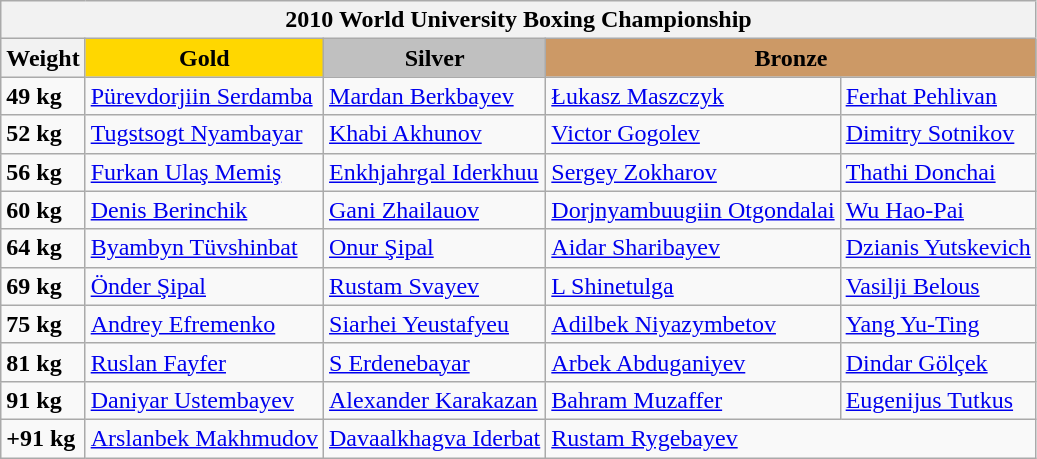<table class="wikitable">
<tr>
<th colspan=5 style="border-right:0px;";><strong>2010 World University Boxing Championship</strong></th>
</tr>
<tr bgcolor="#efefef">
<th><strong>Weight</strong></th>
<td align=center bgcolor="gold"><strong>Gold</strong></td>
<td align=center bgcolor="silver"><strong>Silver</strong></td>
<td colspan=2 align=center bgcolor="CC9966"><strong>Bronze</strong></td>
</tr>
<tr>
<td><strong>49 kg</strong></td>
<td> <a href='#'>Pürevdorjiin Serdamba</a></td>
<td> <a href='#'>Mardan Berkbayev</a></td>
<td> <a href='#'>Łukasz Maszczyk</a></td>
<td> <a href='#'>Ferhat Pehlivan</a></td>
</tr>
<tr>
<td><strong>52 kg</strong></td>
<td> <a href='#'>Tugstsogt Nyambayar</a></td>
<td> <a href='#'>Khabi Akhunov</a></td>
<td> <a href='#'>Victor Gogolev</a></td>
<td> <a href='#'>Dimitry Sotnikov</a></td>
</tr>
<tr>
<td><strong>56 kg</strong></td>
<td> <a href='#'>Furkan Ulaş Memiş</a></td>
<td> <a href='#'>Enkhjahrgal Iderkhuu</a></td>
<td> <a href='#'>Sergey Zokharov</a></td>
<td> <a href='#'>Thathi Donchai</a></td>
</tr>
<tr>
<td><strong>60 kg</strong></td>
<td> <a href='#'>Denis Berinchik</a></td>
<td> <a href='#'>Gani Zhailauov</a></td>
<td> <a href='#'>Dorjnyambuugiin Otgondalai</a></td>
<td> <a href='#'>Wu Hao-Pai</a></td>
</tr>
<tr>
<td><strong>64 kg</strong></td>
<td> <a href='#'>Byambyn Tüvshinbat</a></td>
<td> <a href='#'>Onur Şipal</a></td>
<td> <a href='#'>Aidar Sharibayev</a></td>
<td> <a href='#'>Dzianis Yutskevich</a></td>
</tr>
<tr>
<td><strong>69 kg</strong></td>
<td> <a href='#'>Önder Şipal</a></td>
<td> <a href='#'>Rustam Svayev</a></td>
<td> <a href='#'>L Shinetulga</a></td>
<td> <a href='#'>Vasilji Belous</a></td>
</tr>
<tr>
<td><strong>75 kg</strong></td>
<td> <a href='#'>Andrey Efremenko</a></td>
<td> <a href='#'>Siarhei Yeustafyeu</a></td>
<td> <a href='#'>Adilbek Niyazymbetov</a></td>
<td> <a href='#'>Yang Yu-Ting</a></td>
</tr>
<tr>
<td><strong>81 kg</strong></td>
<td>  <a href='#'>Ruslan Fayfer</a></td>
<td> <a href='#'>S Erdenebayar</a></td>
<td>  <a href='#'>Arbek Abduganiyev</a></td>
<td> <a href='#'>Dindar Gölçek</a></td>
</tr>
<tr>
<td><strong>91 kg</strong></td>
<td>  <a href='#'>Daniyar Ustembayev</a></td>
<td> <a href='#'>Alexander Karakazan</a></td>
<td> <a href='#'>Bahram Muzaffer</a></td>
<td> <a href='#'>Eugenijus Tutkus</a></td>
</tr>
<tr>
<td><strong>+91 kg</strong></td>
<td> <a href='#'>Arslanbek Makhmudov</a></td>
<td> <a href='#'>Davaalkhagva Iderbat</a></td>
<td colspan=2> <a href='#'>Rustam Rygebayev</a></td>
</tr>
</table>
